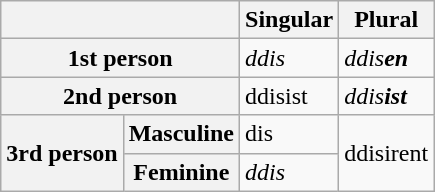<table class="wikitable">
<tr>
<th colspan="2"></th>
<th>Singular</th>
<th>Plural</th>
</tr>
<tr>
<th colspan="2">1st person</th>
<td><em>ddis</em></td>
<td><em>ddis<strong>en<strong><em></td>
</tr>
<tr>
<th colspan="2">2nd person</th>
<td></em>ddis</strong>ist</em></strong></td>
<td><em>ddis<strong>ist<strong><em></td>
</tr>
<tr>
<th rowspan="2">3rd person</th>
<th>Masculine</th>
<td></em>dis<em></td>
<td rowspan="2"></em>ddis</strong>irent</em></strong></td>
</tr>
<tr>
<th>Feminine</th>
<td><em>ddis</em></td>
</tr>
</table>
